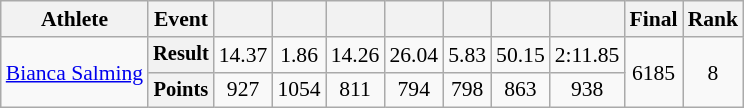<table class="wikitable" style="font-size:90%">
<tr>
<th>Athlete</th>
<th>Event</th>
<th></th>
<th></th>
<th></th>
<th></th>
<th></th>
<th></th>
<th></th>
<th>Final</th>
<th>Rank</th>
</tr>
<tr align="center">
<td rowspan="2" style="text-align:left"><a href='#'>Bianca Salming</a></td>
<th style="font-size:95%">Result</th>
<td>14.37</td>
<td>1.86 </td>
<td>14.26</td>
<td>26.04</td>
<td>5.83 </td>
<td>50.15 </td>
<td>2:11.85 </td>
<td rowspan="2">6185 </td>
<td rowspan="2">8</td>
</tr>
<tr align="center">
<th style="font-size:95%">Points</th>
<td>927</td>
<td>1054</td>
<td>811</td>
<td>794</td>
<td>798</td>
<td>863</td>
<td>938</td>
</tr>
</table>
